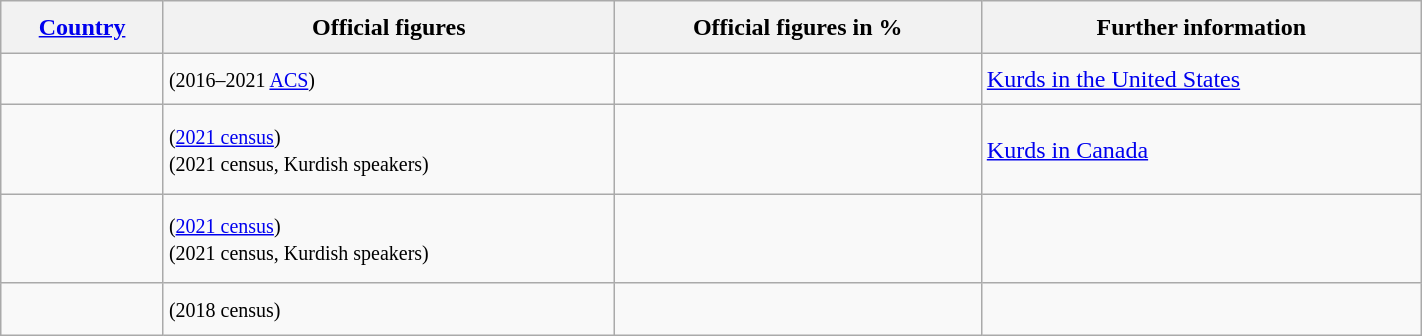<table class="wikitable sortable" style="width: 75%; height: 14em;">
<tr>
<th><a href='#'>Country</a></th>
<th>Official figures</th>
<th>Official figures in %</th>
<th>Further information</th>
</tr>
<tr>
<td></td>
<td> <small>(2016–2021 <a href='#'>ACS</a>)</small></td>
<td></td>
<td><a href='#'>Kurds in the United States</a></td>
</tr>
<tr>
<td></td>
<td> <small>(<a href='#'>2021 census</a>)</small><br> <small>(2021 census, Kurdish speakers)</small></td>
<td></td>
<td><a href='#'>Kurds in Canada</a></td>
</tr>
<tr>
<td></td>
<td> <small>(<a href='#'>2021 census</a>)</small><br> <small>(2021 census, Kurdish speakers)</small></td>
<td><br></td>
<td></td>
</tr>
<tr>
<td></td>
<td> <small>(2018 census)</small></td>
<td></td>
<td></td>
</tr>
</table>
